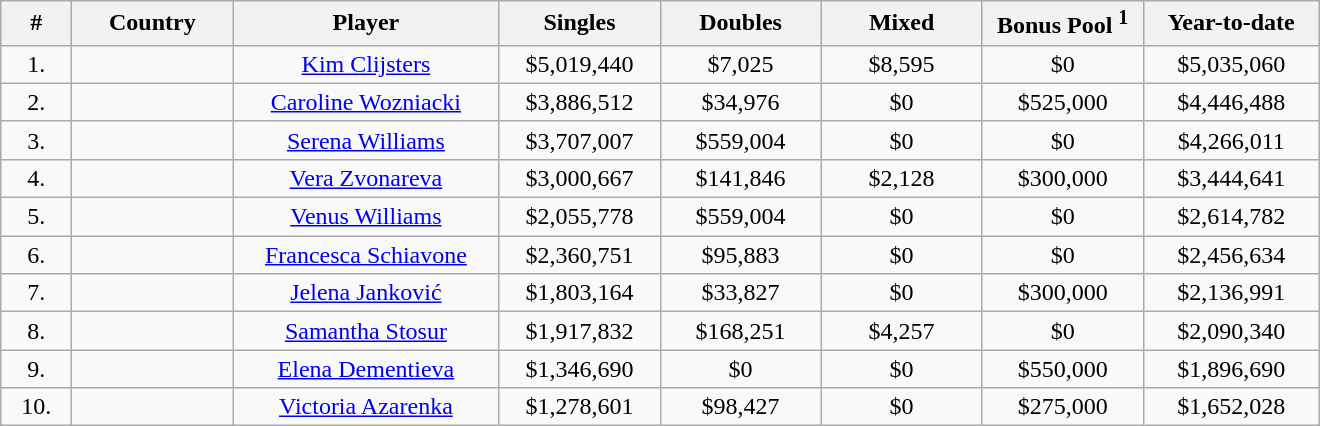<table class="sortable wikitable">
<tr>
<th style="width:40px;">#</th>
<th style="width:100px;">Country</th>
<th style="width:170px;">Player</th>
<th style="width:100px;">Singles</th>
<th style="width:100px;">Doubles</th>
<th style="width:100px;">Mixed</th>
<th style="width:100px;">Bonus Pool <sup>1</sup></th>
<th style="width:110px;">Year-to-date</th>
</tr>
<tr style="text-align:center;">
<td>1.</td>
<td></td>
<td><a href='#'>Kim Clijsters</a></td>
<td>$5,019,440</td>
<td>$7,025</td>
<td>$8,595</td>
<td>$0</td>
<td>$5,035,060</td>
</tr>
<tr style="text-align:center;">
<td>2.</td>
<td></td>
<td><a href='#'>Caroline Wozniacki</a></td>
<td>$3,886,512</td>
<td>$34,976</td>
<td>$0</td>
<td>$525,000</td>
<td>$4,446,488</td>
</tr>
<tr style="text-align:center;">
<td>3.</td>
<td></td>
<td><a href='#'>Serena Williams</a></td>
<td>$3,707,007</td>
<td>$559,004</td>
<td>$0</td>
<td>$0</td>
<td>$4,266,011</td>
</tr>
<tr style="text-align:center;">
<td>4.</td>
<td></td>
<td><a href='#'>Vera Zvonareva</a></td>
<td>$3,000,667</td>
<td>$141,846</td>
<td>$2,128</td>
<td>$300,000</td>
<td>$3,444,641</td>
</tr>
<tr style="text-align:center;">
<td>5.</td>
<td></td>
<td><a href='#'>Venus Williams</a></td>
<td>$2,055,778</td>
<td>$559,004</td>
<td>$0</td>
<td>$0</td>
<td>$2,614,782</td>
</tr>
<tr style="text-align:center;">
<td>6.</td>
<td></td>
<td><a href='#'>Francesca Schiavone</a></td>
<td>$2,360,751</td>
<td>$95,883</td>
<td>$0</td>
<td>$0</td>
<td>$2,456,634</td>
</tr>
<tr style="text-align:center;">
<td>7.</td>
<td></td>
<td><a href='#'>Jelena Janković</a></td>
<td>$1,803,164</td>
<td>$33,827</td>
<td>$0</td>
<td>$300,000</td>
<td>$2,136,991</td>
</tr>
<tr style="text-align:center;">
<td>8.</td>
<td></td>
<td><a href='#'>Samantha Stosur</a></td>
<td>$1,917,832</td>
<td>$168,251</td>
<td>$4,257</td>
<td>$0</td>
<td>$2,090,340</td>
</tr>
<tr style="text-align:center;">
<td>9.</td>
<td></td>
<td><a href='#'>Elena Dementieva</a></td>
<td>$1,346,690</td>
<td>$0</td>
<td>$0</td>
<td>$550,000</td>
<td>$1,896,690</td>
</tr>
<tr style="text-align:center;">
<td>10.</td>
<td></td>
<td><a href='#'>Victoria Azarenka</a></td>
<td>$1,278,601</td>
<td>$98,427</td>
<td>$0</td>
<td>$275,000</td>
<td>$1,652,028</td>
</tr>
</table>
